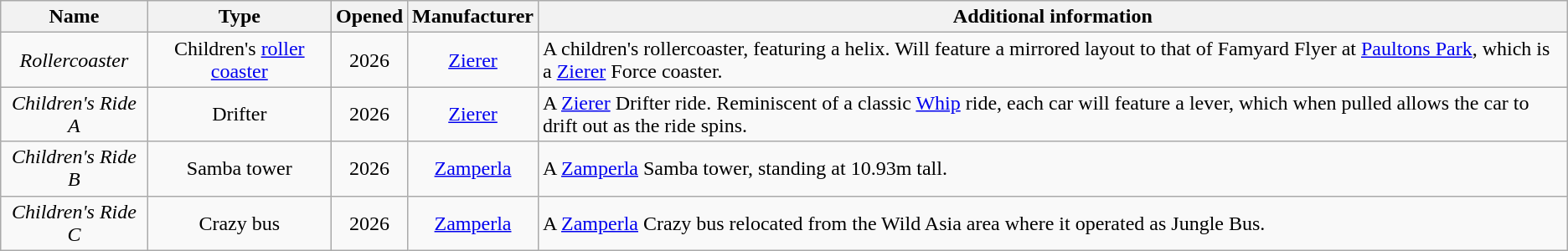<table class="wikitable sortable">
<tr>
<th>Name</th>
<th>Type</th>
<th>Opened</th>
<th>Manufacturer</th>
<th ! class="unsortable">Additional information</th>
</tr>
<tr>
<td align=center><em>Rollercoaster</em></td>
<td align="center">Children's <a href='#'>roller coaster</a></td>
<td align="center">2026</td>
<td align="center"><a href='#'>Zierer</a></td>
<td>A children's rollercoaster, featuring a helix. Will feature a mirrored layout to that of Famyard Flyer at <a href='#'>Paultons Park</a>, which is a <a href='#'>Zierer</a> Force coaster.</td>
</tr>
<tr>
<td align=center><em>Children's Ride A</em></td>
<td align="center">Drifter</td>
<td align="center">2026</td>
<td align="center"><a href='#'>Zierer</a></td>
<td>A <a href='#'>Zierer</a> Drifter ride. Reminiscent of a classic <a href='#'>Whip</a> ride, each car will feature a lever, which when pulled allows the car to drift out as the ride spins.</td>
</tr>
<tr>
<td align=center><em>Children's Ride B</em></td>
<td align="center">Samba tower</td>
<td align="center">2026</td>
<td align="center"><a href='#'>Zamperla</a></td>
<td>A <a href='#'>Zamperla</a> Samba tower, standing at 10.93m tall.</td>
</tr>
<tr>
<td align="center"><em>Children's Ride C</em></td>
<td align="center">Crazy bus</td>
<td align="center">2026</td>
<td align="center"><a href='#'>Zamperla</a></td>
<td>A <a href='#'>Zamperla</a> Crazy bus relocated from the Wild Asia area where it operated as Jungle Bus.</td>
</tr>
</table>
